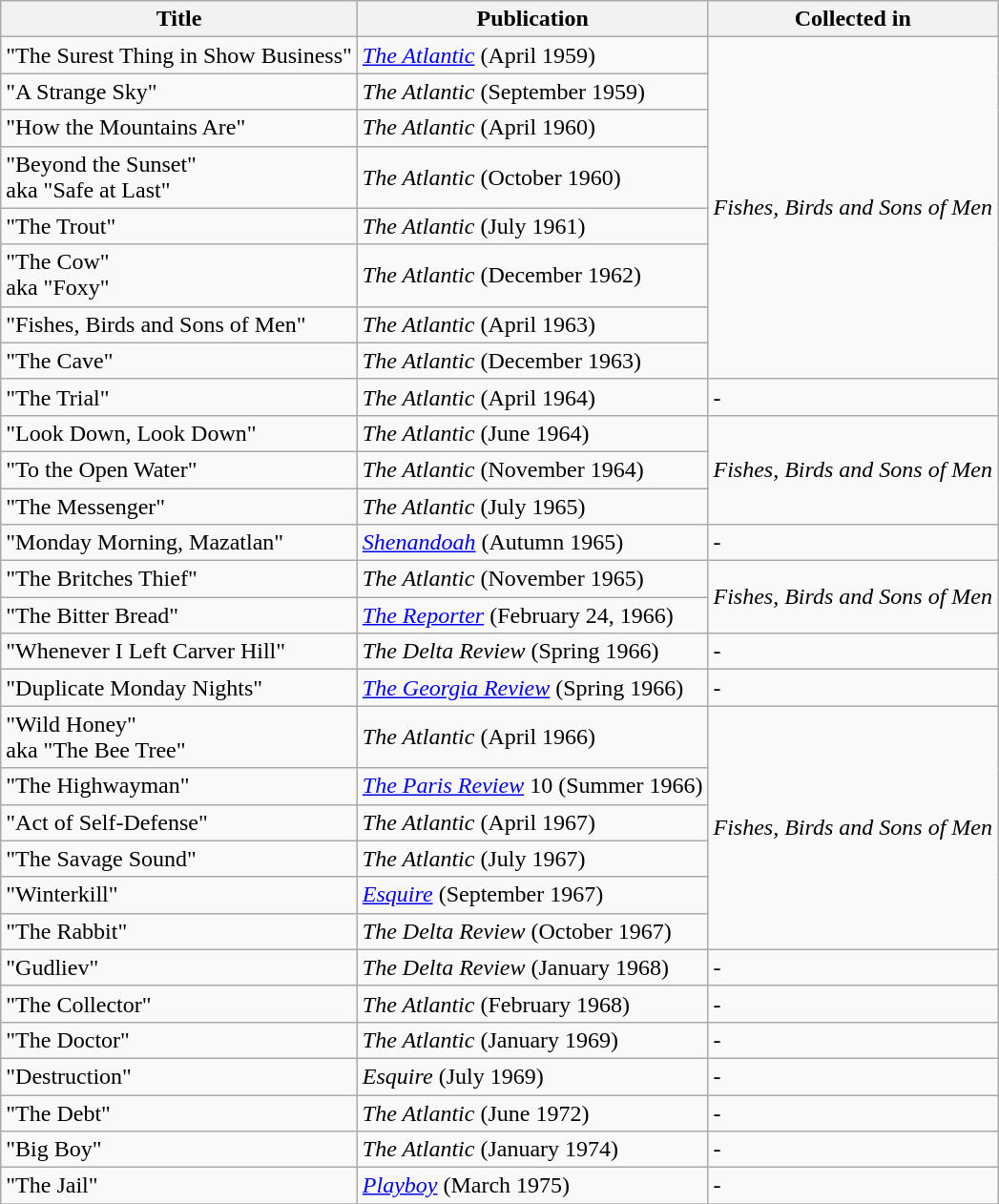<table class="wikitable">
<tr>
<th>Title</th>
<th>Publication</th>
<th>Collected in</th>
</tr>
<tr>
<td>"The Surest Thing in Show Business"</td>
<td><em><a href='#'>The Atlantic</a></em> (April 1959)</td>
<td rowspan=8><em>Fishes, Birds and Sons of Men</em></td>
</tr>
<tr>
<td>"A Strange Sky"</td>
<td><em>The Atlantic</em> (September 1959)</td>
</tr>
<tr>
<td>"How the Mountains Are"</td>
<td><em>The Atlantic</em> (April 1960)</td>
</tr>
<tr>
<td>"Beyond the Sunset"<br>aka "Safe at Last"</td>
<td><em>The Atlantic</em> (October 1960)</td>
</tr>
<tr>
<td>"The Trout"</td>
<td><em>The Atlantic</em> (July 1961)</td>
</tr>
<tr>
<td>"The Cow"<br>aka "Foxy"</td>
<td><em>The Atlantic</em> (December 1962)</td>
</tr>
<tr>
<td>"Fishes, Birds and Sons of Men"</td>
<td><em>The Atlantic</em> (April 1963)</td>
</tr>
<tr>
<td>"The Cave"</td>
<td><em>The Atlantic</em> (December 1963)</td>
</tr>
<tr>
<td>"The Trial"</td>
<td><em>The Atlantic</em> (April 1964)</td>
<td>-</td>
</tr>
<tr>
<td>"Look Down, Look Down"</td>
<td><em>The Atlantic</em> (June 1964)</td>
<td rowspan=3><em>Fishes, Birds and Sons of Men</em></td>
</tr>
<tr>
<td>"To the Open Water"</td>
<td><em>The Atlantic</em> (November 1964)</td>
</tr>
<tr>
<td>"The Messenger"</td>
<td><em>The Atlantic</em> (July 1965)</td>
</tr>
<tr>
<td>"Monday Morning, Mazatlan"</td>
<td><em><a href='#'>Shenandoah</a></em> (Autumn 1965)</td>
<td>-</td>
</tr>
<tr>
<td>"The Britches Thief"</td>
<td><em>The Atlantic</em> (November 1965)</td>
<td rowspan=2><em>Fishes, Birds and Sons of Men</em></td>
</tr>
<tr>
<td>"The Bitter Bread"</td>
<td><em><a href='#'>The Reporter</a></em> (February 24, 1966)</td>
</tr>
<tr>
<td>"Whenever I Left Carver Hill"</td>
<td><em>The Delta Review</em> (Spring 1966)</td>
<td>-</td>
</tr>
<tr>
<td>"Duplicate Monday Nights"</td>
<td><em><a href='#'>The Georgia Review</a></em> (Spring 1966)</td>
<td>-</td>
</tr>
<tr>
<td>"Wild Honey"<br>aka "The Bee Tree"</td>
<td><em>The Atlantic</em> (April 1966)</td>
<td rowspan=6><em>Fishes, Birds and Sons of Men</em></td>
</tr>
<tr>
<td>"The Highwayman"</td>
<td><em><a href='#'>The Paris Review</a></em> 10 (Summer 1966)</td>
</tr>
<tr>
<td>"Act of Self-Defense"</td>
<td><em>The Atlantic</em> (April 1967)</td>
</tr>
<tr>
<td>"The Savage Sound"</td>
<td><em>The Atlantic</em> (July 1967)</td>
</tr>
<tr>
<td>"Winterkill"</td>
<td><em><a href='#'>Esquire</a></em> (September 1967)</td>
</tr>
<tr>
<td>"The Rabbit"</td>
<td><em>The Delta Review</em> (October 1967)</td>
</tr>
<tr>
<td>"Gudliev"</td>
<td><em>The Delta Review</em> (January 1968)</td>
<td>-</td>
</tr>
<tr>
<td>"The Collector"</td>
<td><em>The Atlantic</em> (February 1968)</td>
<td>-</td>
</tr>
<tr>
<td>"The Doctor"</td>
<td><em>The Atlantic</em> (January 1969)</td>
<td>-</td>
</tr>
<tr>
<td>"Destruction"</td>
<td><em>Esquire</em> (July 1969)</td>
<td>-</td>
</tr>
<tr>
<td>"The Debt"</td>
<td><em>The Atlantic</em> (June 1972)</td>
<td>-</td>
</tr>
<tr>
<td>"Big Boy"</td>
<td><em>The Atlantic</em> (January 1974)</td>
<td>-</td>
</tr>
<tr>
<td>"The Jail"</td>
<td><em><a href='#'>Playboy</a></em> (March 1975)</td>
<td>-</td>
</tr>
<tr>
</tr>
</table>
